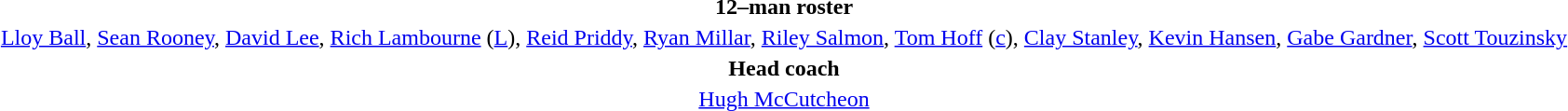<table style="text-align:center; margin-top:2em; margin-left:auto; margin-right:auto">
<tr>
<td><strong>12–man roster</strong></td>
</tr>
<tr>
<td><a href='#'>Lloy Ball</a>, <a href='#'>Sean Rooney</a>, <a href='#'>David Lee</a>, <a href='#'>Rich Lambourne</a> (<a href='#'>L</a>), <a href='#'>Reid Priddy</a>, <a href='#'>Ryan Millar</a>, <a href='#'>Riley Salmon</a>, <a href='#'>Tom Hoff</a> (<a href='#'>c</a>), <a href='#'>Clay Stanley</a>, <a href='#'>Kevin Hansen</a>, <a href='#'>Gabe Gardner</a>, <a href='#'>Scott Touzinsky</a></td>
</tr>
<tr>
<td><strong>Head coach</strong></td>
</tr>
<tr>
<td><a href='#'>Hugh McCutcheon</a></td>
</tr>
</table>
